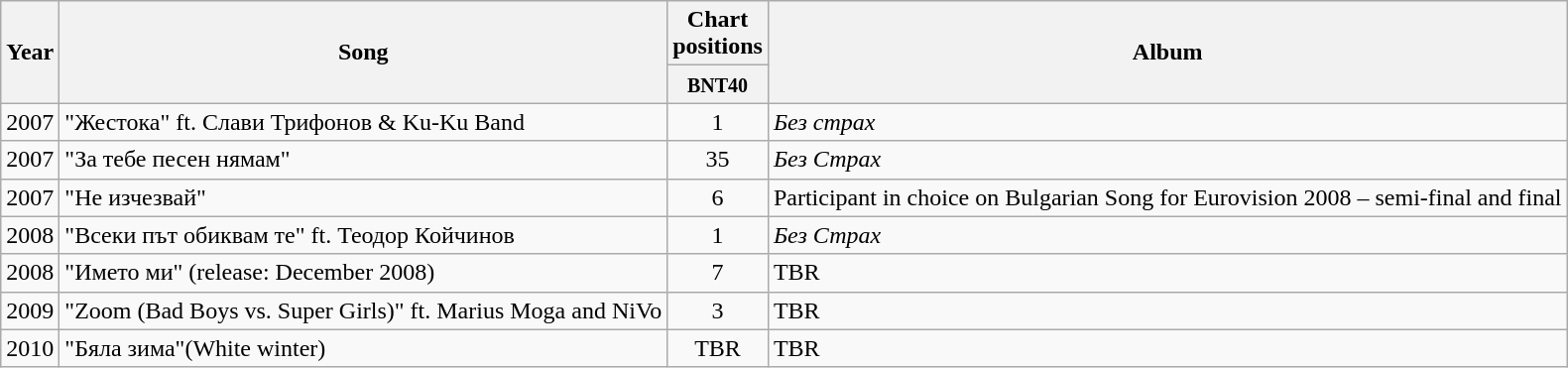<table class="wikitable">
<tr>
<th rowspan="2">Year</th>
<th rowspan="2">Song</th>
<th colspan="1">Chart positions</th>
<th rowspan="2">Album</th>
</tr>
<tr>
<th width="40"><small>BNT40</small></th>
</tr>
<tr>
<td align="center">2007</td>
<td align="left">"Жестока" ft. Слави Трифонов & Ku-Ku Band</td>
<td align="center">1</td>
<td align="left"><em>Без страх</em></td>
</tr>
<tr>
<td align="center">2007</td>
<td align="left">"За тебе песен нямам"</td>
<td align="center">35</td>
<td align="left"><em>Без Страх</em></td>
</tr>
<tr>
<td align="center">2007</td>
<td align="left">"Не изчезвай"</td>
<td align="center">6</td>
<td align="left">Participant in choice on Bulgarian Song for Eurovision 2008 – semi-final and final</td>
</tr>
<tr>
<td align="center">2008</td>
<td align="left">"Всеки път обиквам те" ft. Теодор Койчинов</td>
<td align="center">1</td>
<td align="left"><em>Без Страх</em></td>
</tr>
<tr>
<td align="center">2008</td>
<td align="left">"Името ми" (release: December 2008)</td>
<td align="center">7</td>
<td align="left">TBR</td>
</tr>
<tr>
<td align="center">2009</td>
<td align="left">"Zoom (Bad Boys vs. Super Girls)" ft. Marius Moga and NiVo</td>
<td align="center">3</td>
<td align="left">TBR</td>
</tr>
<tr>
<td align="center">2010</td>
<td align="left">"Бяла зима"(White winter)</td>
<td align="center">TBR</td>
<td align="left">TBR</td>
</tr>
</table>
